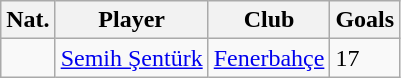<table class="wikitable">
<tr>
<th>Nat.</th>
<th>Player</th>
<th>Club</th>
<th>Goals</th>
</tr>
<tr>
<td></td>
<td><a href='#'>Semih Şentürk</a></td>
<td><a href='#'>Fenerbahçe</a></td>
<td>17</td>
</tr>
</table>
